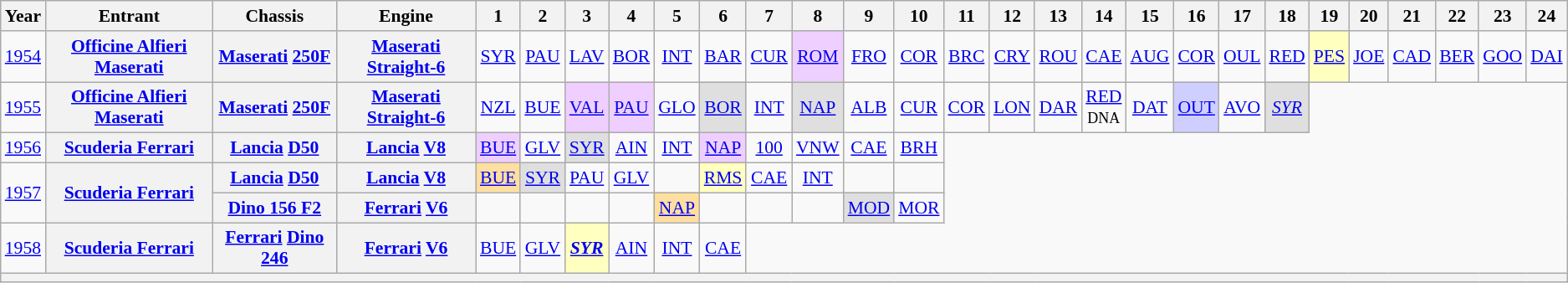<table class="wikitable" style="text-align:center; font-size:90%">
<tr>
<th>Year</th>
<th>Entrant</th>
<th>Chassis</th>
<th>Engine</th>
<th>1</th>
<th>2</th>
<th>3</th>
<th>4</th>
<th>5</th>
<th>6</th>
<th>7</th>
<th>8</th>
<th>9</th>
<th>10</th>
<th>11</th>
<th>12</th>
<th>13</th>
<th>14</th>
<th>15</th>
<th>16</th>
<th>17</th>
<th>18</th>
<th>19</th>
<th>20</th>
<th>21</th>
<th>22</th>
<th>23</th>
<th>24</th>
</tr>
<tr>
<td><a href='#'>1954</a></td>
<th><a href='#'>Officine Alfieri Maserati</a></th>
<th><a href='#'>Maserati</a> <a href='#'>250F</a></th>
<th><a href='#'>Maserati</a> <a href='#'>Straight-6</a></th>
<td><a href='#'>SYR</a></td>
<td><a href='#'>PAU</a></td>
<td><a href='#'>LAV</a></td>
<td><a href='#'>BOR</a></td>
<td><a href='#'>INT</a></td>
<td><a href='#'>BAR</a></td>
<td><a href='#'>CUR</a></td>
<td style="background:#EFCFFF;"><a href='#'>ROM</a><br></td>
<td><a href='#'>FRO</a></td>
<td><a href='#'>COR</a></td>
<td><a href='#'>BRC</a></td>
<td><a href='#'>CRY</a></td>
<td><a href='#'>ROU</a></td>
<td><a href='#'>CAE</a></td>
<td><a href='#'>AUG</a></td>
<td><a href='#'>COR</a></td>
<td><a href='#'>OUL</a></td>
<td><a href='#'>RED</a></td>
<td style="background:#FFFFBF;"><a href='#'>PES</a><br></td>
<td><a href='#'>JOE</a></td>
<td><a href='#'>CAD</a></td>
<td><a href='#'>BER</a></td>
<td><a href='#'>GOO</a></td>
<td><a href='#'>DAI</a></td>
</tr>
<tr>
<td><a href='#'>1955</a></td>
<th><a href='#'>Officine Alfieri Maserati</a></th>
<th><a href='#'>Maserati</a> <a href='#'>250F</a></th>
<th><a href='#'>Maserati</a> <a href='#'>Straight-6</a></th>
<td><a href='#'>NZL</a></td>
<td><a href='#'>BUE</a></td>
<td style="background:#EFCFFF;"><a href='#'>VAL</a><br></td>
<td style="background:#EFCFFF;"><a href='#'>PAU</a><br></td>
<td><a href='#'>GLO</a></td>
<td style="background:#DFDFDF;"><a href='#'>BOR</a><br></td>
<td><a href='#'>INT</a></td>
<td style="background:#DFDFDF;"><a href='#'>NAP</a><br></td>
<td><a href='#'>ALB</a></td>
<td><a href='#'>CUR</a></td>
<td><a href='#'>COR</a></td>
<td><a href='#'>LON</a></td>
<td><a href='#'>DAR</a></td>
<td><a href='#'>RED</a><br><small>DNA</small></td>
<td><a href='#'>DAT</a><br></td>
<td style="background:#CFCFFF;"><a href='#'>OUT</a><br></td>
<td><a href='#'>AVO</a></td>
<td style="background:#DFDFDF;"><em><a href='#'>SYR</a><strong><br></td>
</tr>
<tr>
<td><a href='#'>1956</a></td>
<th><a href='#'>Scuderia Ferrari</a></th>
<th><a href='#'>Lancia</a> <a href='#'>D50</a></th>
<th><a href='#'>Lancia</a> <a href='#'>V8</a></th>
<td style="background:#EFCFFF;"><a href='#'>BUE</a><br></td>
<td><a href='#'>GLV</a></td>
<td style="background:#DFDFDF;"><a href='#'>SYR</a><br></td>
<td><a href='#'>AIN</a></td>
<td><a href='#'>INT</a></td>
<td style="background:#EFCFFF;"></em><a href='#'>NAP</a><em><br></td>
<td><a href='#'>100</a></td>
<td><a href='#'>VNW</a></td>
<td><a href='#'>CAE</a></td>
<td><a href='#'>BRH</a></td>
</tr>
<tr>
<td rowspan=2><a href='#'>1957</a></td>
<th rowspan=2><a href='#'>Scuderia Ferrari</a></th>
<th><a href='#'>Lancia</a> <a href='#'>D50</a></th>
<th><a href='#'>Lancia</a> <a href='#'>V8</a></th>
<td style="background:#FFDF9F;"><a href='#'>BUE</a><br></td>
<td style="background:#DFDFDF;"><a href='#'>SYR</a><br></td>
<td><a href='#'>PAU</a></td>
<td><a href='#'>GLV</a></td>
<td></td>
<td style="background:#FFFFBF;"><a href='#'>RMS</a><br></td>
<td><a href='#'>CAE</a></td>
<td><a href='#'>INT</a></td>
<td></td>
<td></td>
</tr>
<tr>
<th><a href='#'>Dino 156 F2</a></th>
<th><a href='#'>Ferrari</a> <a href='#'>V6</a></th>
<td></td>
<td></td>
<td></td>
<td></td>
<td style="background:#FFDF9F;"><a href='#'>NAP</a><br></td>
<td></td>
<td></td>
<td></td>
<td style="background:#DFDFDF;"></em><a href='#'>MOD</a><em><br></td>
<td><a href='#'>MOR</a></td>
</tr>
<tr>
<td><a href='#'>1958</a></td>
<th><a href='#'>Scuderia Ferrari</a></th>
<th><a href='#'>Ferrari</a> <a href='#'>Dino 246</a></th>
<th><a href='#'>Ferrari</a> <a href='#'>V6</a></th>
<td><a href='#'>BUE</a></td>
<td><a href='#'>GLV</a></td>
<td style="background:#FFFFBF;"><strong><em><a href='#'>SYR</a></em></strong><br></td>
<td><a href='#'>AIN</a></td>
<td><a href='#'>INT</a></td>
<td><a href='#'>CAE</a></td>
</tr>
<tr>
<th colspan="29"></th>
</tr>
</table>
